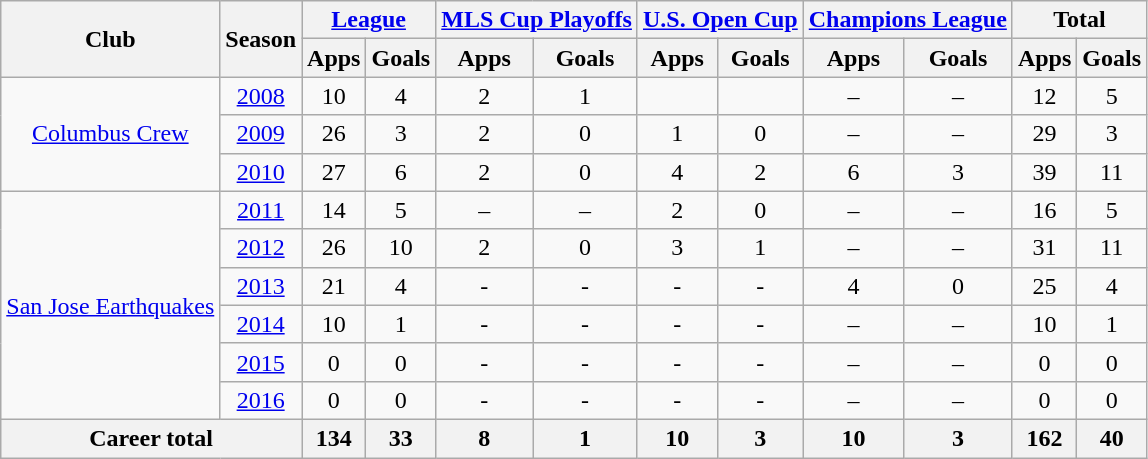<table class="wikitable" style="text-align: center;">
<tr>
<th rowspan="2">Club</th>
<th rowspan="2">Season</th>
<th colspan="2"><a href='#'>League</a></th>
<th colspan="2"><a href='#'>MLS Cup Playoffs</a></th>
<th colspan="2"><a href='#'>U.S. Open Cup</a></th>
<th colspan="2"><a href='#'>Champions League</a></th>
<th colspan="2">Total</th>
</tr>
<tr>
<th>Apps</th>
<th>Goals</th>
<th>Apps</th>
<th>Goals</th>
<th>Apps</th>
<th>Goals</th>
<th>Apps</th>
<th>Goals</th>
<th>Apps</th>
<th>Goals</th>
</tr>
<tr>
<td rowspan="3"><a href='#'>Columbus Crew</a></td>
<td><a href='#'>2008</a></td>
<td>10</td>
<td>4</td>
<td>2</td>
<td>1</td>
<td></td>
<td></td>
<td>–</td>
<td>–</td>
<td>12</td>
<td>5</td>
</tr>
<tr>
<td><a href='#'>2009</a></td>
<td>26</td>
<td>3</td>
<td>2</td>
<td>0</td>
<td>1</td>
<td>0</td>
<td>–</td>
<td>–</td>
<td>29</td>
<td>3</td>
</tr>
<tr>
<td><a href='#'>2010</a></td>
<td>27</td>
<td>6</td>
<td>2</td>
<td>0</td>
<td>4</td>
<td>2</td>
<td>6</td>
<td>3</td>
<td>39</td>
<td>11</td>
</tr>
<tr>
<td rowspan="6"><a href='#'>San Jose Earthquakes</a></td>
<td><a href='#'>2011</a></td>
<td>14</td>
<td>5</td>
<td>–</td>
<td>–</td>
<td>2</td>
<td>0</td>
<td>–</td>
<td>–</td>
<td>16</td>
<td>5</td>
</tr>
<tr>
<td><a href='#'>2012</a></td>
<td>26</td>
<td>10</td>
<td>2</td>
<td>0</td>
<td>3</td>
<td>1</td>
<td>–</td>
<td>–</td>
<td>31</td>
<td>11</td>
</tr>
<tr>
<td><a href='#'>2013</a></td>
<td>21</td>
<td>4</td>
<td>-</td>
<td>-</td>
<td>-</td>
<td>-</td>
<td>4</td>
<td>0</td>
<td>25</td>
<td>4</td>
</tr>
<tr>
<td><a href='#'>2014</a></td>
<td>10</td>
<td>1</td>
<td>-</td>
<td>-</td>
<td>-</td>
<td>-</td>
<td>–</td>
<td>–</td>
<td>10</td>
<td>1</td>
</tr>
<tr>
<td><a href='#'>2015</a></td>
<td>0</td>
<td>0</td>
<td>-</td>
<td>-</td>
<td>-</td>
<td>-</td>
<td>–</td>
<td>–</td>
<td>0</td>
<td>0</td>
</tr>
<tr>
<td><a href='#'>2016</a></td>
<td>0</td>
<td>0</td>
<td>-</td>
<td>-</td>
<td>-</td>
<td>-</td>
<td>–</td>
<td>–</td>
<td>0</td>
<td>0</td>
</tr>
<tr>
<th colspan="2">Career total</th>
<th>134</th>
<th>33</th>
<th>8</th>
<th>1</th>
<th>10</th>
<th>3</th>
<th>10</th>
<th>3</th>
<th>162</th>
<th>40</th>
</tr>
</table>
